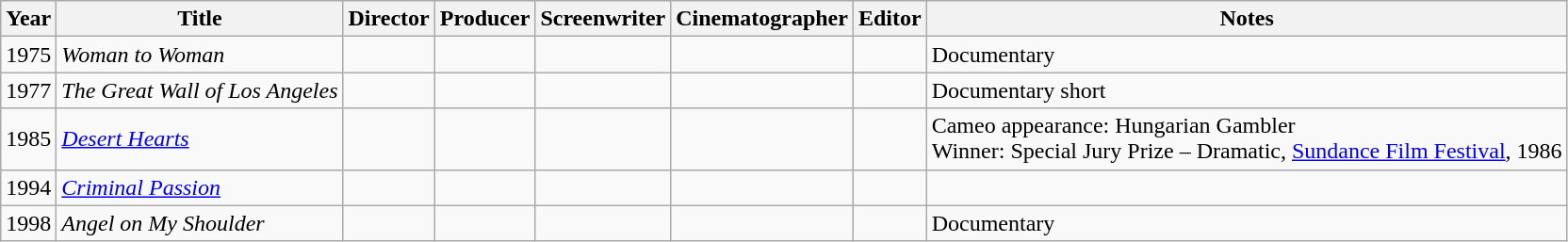<table class = "wikitable sortable">
<tr>
<th>Year</th>
<th>Title</th>
<th>Director</th>
<th>Producer</th>
<th>Screenwriter</th>
<th>Cinematographer</th>
<th>Editor</th>
<th class = "unsortable">Notes</th>
</tr>
<tr>
<td>1975</td>
<td><em>Woman to Woman</em></td>
<td></td>
<td></td>
<td></td>
<td></td>
<td></td>
<td>Documentary</td>
</tr>
<tr>
<td>1977</td>
<td><em>The Great Wall of Los Angeles</em></td>
<td></td>
<td></td>
<td></td>
<td></td>
<td></td>
<td>Documentary short</td>
</tr>
<tr>
<td>1985</td>
<td><em><a href='#'>Desert Hearts</a></em></td>
<td></td>
<td></td>
<td></td>
<td></td>
<td></td>
<td>Cameo appearance: Hungarian Gambler <br> Winner: Special Jury Prize – Dramatic, <a href='#'>Sundance Film Festival</a>, 1986</td>
</tr>
<tr>
<td>1994</td>
<td><em><a href='#'>Criminal Passion</a></em></td>
<td></td>
<td></td>
<td></td>
<td></td>
<td></td>
<td></td>
</tr>
<tr>
<td>1998</td>
<td><em>Angel on My Shoulder</em></td>
<td></td>
<td></td>
<td></td>
<td></td>
<td></td>
<td>Documentary</td>
</tr>
</table>
